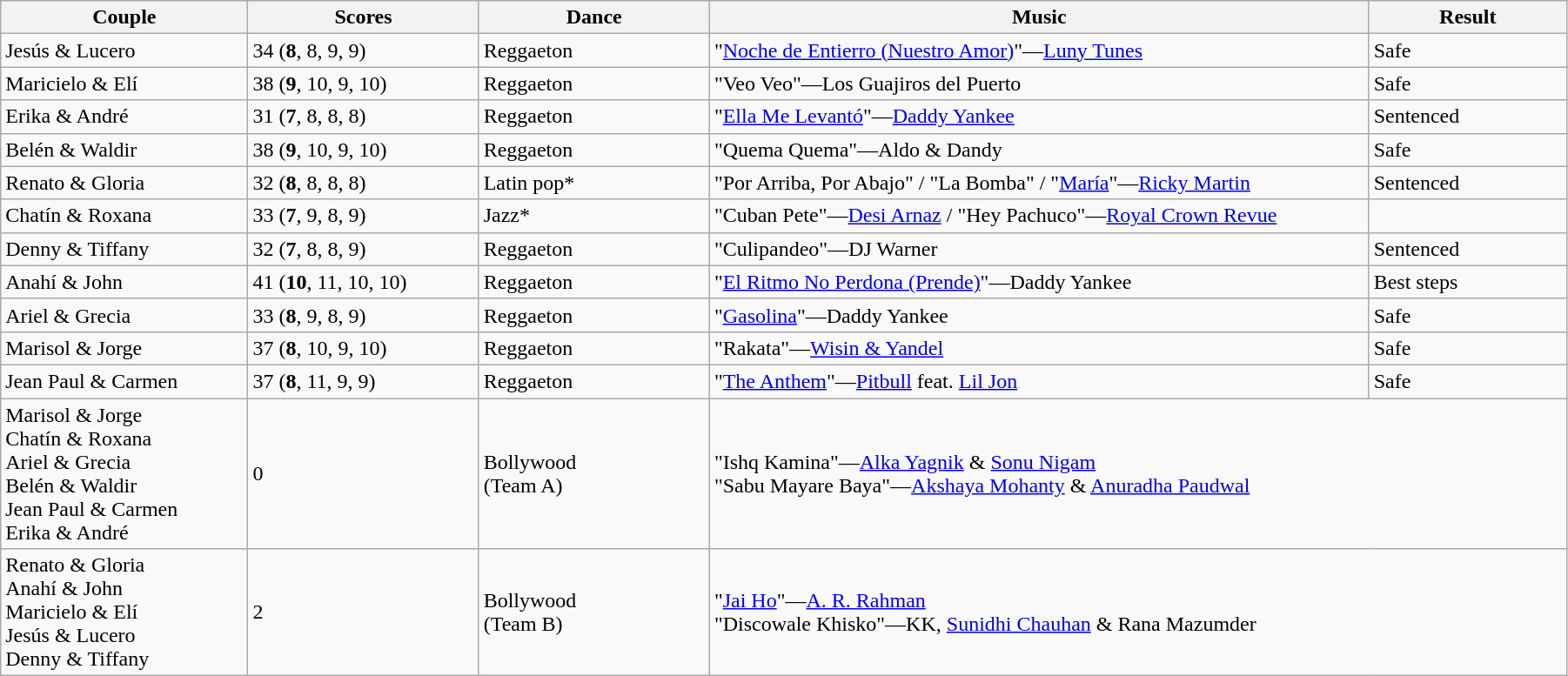<table class="wikitable sortable" style="width:95%; white-space:nowrap;">
<tr>
<th style="width:15%;">Couple</th>
<th style="width:14%;">Scores</th>
<th style="width:14%;">Dance</th>
<th style="width:40%;">Music</th>
<th style="width:12%;">Result</th>
</tr>
<tr>
<td>Jesús & Lucero</td>
<td>34 (<strong>8</strong>, 8, 9, 9)</td>
<td>Reggaeton</td>
<td>"<a href='#'>Noche de Entierro (Nuestro Amor)</a>"—<a href='#'>Luny Tunes</a></td>
<td>Safe</td>
</tr>
<tr>
<td>Maricielo & Elí</td>
<td>38 (<strong>9</strong>, 10, 9, 10)</td>
<td>Reggaeton</td>
<td>"Veo Veo"—Los Guajiros del Puerto</td>
<td>Safe</td>
</tr>
<tr>
<td>Erika & André</td>
<td>31 (<strong>7</strong>, 8, 8, 8)</td>
<td>Reggaeton</td>
<td>"<a href='#'>Ella Me Levantó</a>"—<a href='#'>Daddy Yankee</a></td>
<td>Sentenced</td>
</tr>
<tr>
<td>Belén & Waldir</td>
<td>38 (<strong>9</strong>, 10, 9, 10)</td>
<td>Reggaeton</td>
<td>"Quema Quema"—Aldo & Dandy</td>
<td>Safe</td>
</tr>
<tr>
<td>Renato & Gloria</td>
<td>32 (<strong>8</strong>, 8, 8, 8)</td>
<td>Latin pop*</td>
<td>"Por Arriba, Por Abajo" / "La Bomba" / "<a href='#'>María</a>"—<a href='#'>Ricky Martin</a></td>
<td>Sentenced</td>
</tr>
<tr>
<td>Chatín & Roxana</td>
<td>33 (<strong>7</strong>, 9, 8, 9)</td>
<td>Jazz*</td>
<td>"Cuban Pete"—<a href='#'>Desi Arnaz</a> / "Hey Pachuco"—<a href='#'>Royal Crown Revue</a></td>
<td></td>
</tr>
<tr>
<td>Denny & Tiffany</td>
<td>32 (<strong>7</strong>, 8, 8, 9)</td>
<td>Reggaeton</td>
<td>"Culipandeo"—DJ Warner</td>
<td>Sentenced</td>
</tr>
<tr>
<td>Anahí & John</td>
<td>41 (<strong>10</strong>, 11, 10, 10)</td>
<td>Reggaeton</td>
<td>"<a href='#'>El Ritmo No Perdona (Prende)</a>"—Daddy Yankee</td>
<td>Best steps</td>
</tr>
<tr>
<td>Ariel & Grecia</td>
<td>33 (<strong>8</strong>, 9, 8, 9)</td>
<td>Reggaeton</td>
<td>"<a href='#'>Gasolina</a>"—Daddy Yankee</td>
<td>Safe</td>
</tr>
<tr>
<td>Marisol & Jorge</td>
<td>37 (<strong>8</strong>, 10, 9, 10)</td>
<td>Reggaeton</td>
<td>"Rakata"—<a href='#'>Wisin & Yandel</a></td>
<td>Safe</td>
</tr>
<tr>
<td>Jean Paul & Carmen</td>
<td>37 (<strong>8</strong>, 11, 9, 9)</td>
<td>Reggaeton</td>
<td>"<a href='#'>The Anthem</a>"—<a href='#'>Pitbull</a> feat. <a href='#'>Lil Jon</a></td>
<td>Safe</td>
</tr>
<tr>
<td>Marisol & Jorge<br>Chatín & Roxana<br>Ariel & Grecia<br>Belén & Waldir<br>Jean Paul & Carmen<br>Erika & André</td>
<td>0</td>
<td>Bollywood<br>(Team A)</td>
<td colspan=2>"Ishq Kamina"—<a href='#'>Alka Yagnik</a> & <a href='#'>Sonu Nigam</a><br>"Sabu Mayare Baya"—<a href='#'>Akshaya Mohanty</a> & <a href='#'>Anuradha Paudwal</a></td>
</tr>
<tr>
<td>Renato & Gloria<br>Anahí & John<br>Maricielo & Elí<br>Jesús & Lucero<br>Denny & Tiffany</td>
<td>2</td>
<td>Bollywood<br>(Team B)</td>
<td colspan=2>"<a href='#'>Jai Ho</a>"—<a href='#'>A. R. Rahman</a><br>"Discowale Khisko"—KK, <a href='#'>Sunidhi Chauhan</a> & Rana Mazumder</td>
</tr>
</table>
